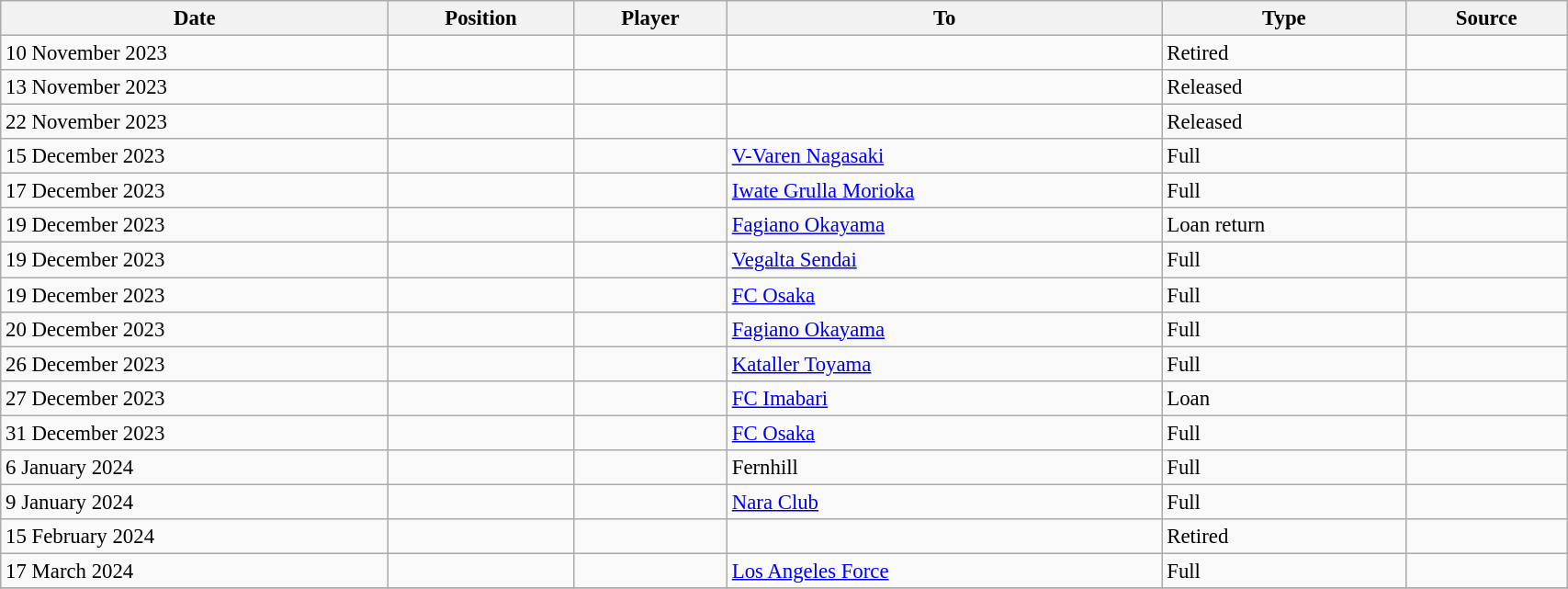<table class="wikitable sortable" style="width:90%; text-align:center; font-size:95%; text-align:left;">
<tr>
<th>Date</th>
<th>Position</th>
<th>Player</th>
<th>To</th>
<th>Type</th>
<th>Source</th>
</tr>
<tr>
<td>10 November 2023</td>
<td></td>
<td></td>
<td></td>
<td>Retired</td>
<td></td>
</tr>
<tr>
<td>13 November 2023</td>
<td></td>
<td></td>
<td></td>
<td>Released</td>
<td></td>
</tr>
<tr>
<td>22 November 2023</td>
<td></td>
<td></td>
<td></td>
<td>Released</td>
<td></td>
</tr>
<tr>
<td>15 December 2023</td>
<td></td>
<td></td>
<td> <a href='#'>V-Varen Nagasaki</a></td>
<td>Full</td>
<td></td>
</tr>
<tr>
<td>17 December 2023</td>
<td></td>
<td></td>
<td> <a href='#'>Iwate Grulla Morioka</a></td>
<td>Full</td>
<td></td>
</tr>
<tr>
<td>19 December 2023</td>
<td></td>
<td></td>
<td> <a href='#'>Fagiano Okayama</a></td>
<td>Loan return</td>
<td></td>
</tr>
<tr>
<td>19 December 2023</td>
<td></td>
<td></td>
<td> <a href='#'>Vegalta Sendai</a></td>
<td>Full</td>
<td></td>
</tr>
<tr>
<td>19 December 2023</td>
<td></td>
<td></td>
<td> <a href='#'>FC Osaka</a></td>
<td>Full</td>
<td></td>
</tr>
<tr>
<td>20 December 2023</td>
<td></td>
<td></td>
<td> <a href='#'>Fagiano Okayama</a></td>
<td>Full</td>
<td></td>
</tr>
<tr>
<td>26 December 2023</td>
<td></td>
<td></td>
<td> <a href='#'>Kataller Toyama</a></td>
<td>Full</td>
<td></td>
</tr>
<tr>
<td>27 December 2023</td>
<td></td>
<td></td>
<td> <a href='#'>FC Imabari</a></td>
<td>Loan</td>
<td></td>
</tr>
<tr>
<td>31 December 2023</td>
<td></td>
<td></td>
<td> <a href='#'>FC Osaka</a></td>
<td>Full</td>
<td></td>
</tr>
<tr>
<td>6 January 2024</td>
<td></td>
<td></td>
<td> Fernhill</td>
<td>Full</td>
<td></td>
</tr>
<tr>
<td>9 January 2024</td>
<td></td>
<td></td>
<td> <a href='#'>Nara Club</a></td>
<td>Full</td>
<td></td>
</tr>
<tr>
<td>15 February 2024</td>
<td></td>
<td></td>
<td></td>
<td>Retired</td>
<td></td>
</tr>
<tr>
<td>17 March 2024</td>
<td></td>
<td></td>
<td> <a href='#'>Los Angeles Force</a></td>
<td>Full</td>
<td></td>
</tr>
<tr>
</tr>
</table>
